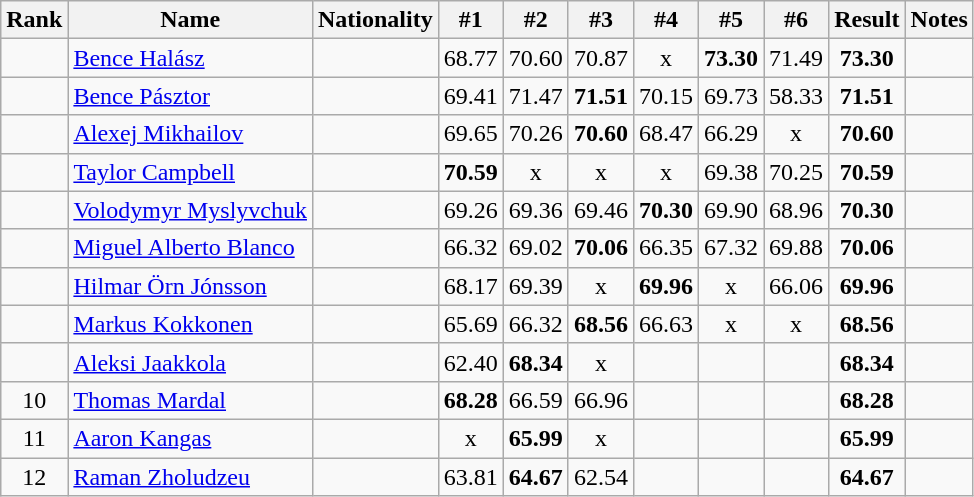<table class="wikitable sortable" style="text-align:center">
<tr>
<th>Rank</th>
<th>Name</th>
<th>Nationality</th>
<th>#1</th>
<th>#2</th>
<th>#3</th>
<th>#4</th>
<th>#5</th>
<th>#6</th>
<th>Result</th>
<th>Notes</th>
</tr>
<tr>
<td></td>
<td align=left><a href='#'>Bence Halász</a></td>
<td align=left></td>
<td>68.77</td>
<td>70.60</td>
<td>70.87</td>
<td>x</td>
<td><strong>73.30</strong></td>
<td>71.49</td>
<td><strong>73.30</strong></td>
<td></td>
</tr>
<tr>
<td></td>
<td align=left><a href='#'>Bence Pásztor</a></td>
<td align=left></td>
<td>69.41</td>
<td>71.47</td>
<td><strong>71.51</strong></td>
<td>70.15</td>
<td>69.73</td>
<td>58.33</td>
<td><strong>71.51</strong></td>
<td></td>
</tr>
<tr>
<td></td>
<td align=left><a href='#'>Alexej Mikhailov</a></td>
<td align=left></td>
<td>69.65</td>
<td>70.26</td>
<td><strong>70.60</strong></td>
<td>68.47</td>
<td>66.29</td>
<td>x</td>
<td><strong>70.60</strong></td>
<td></td>
</tr>
<tr>
<td></td>
<td align=left><a href='#'>Taylor Campbell</a></td>
<td align=left></td>
<td><strong>70.59</strong></td>
<td>x</td>
<td>x</td>
<td>x</td>
<td>69.38</td>
<td>70.25</td>
<td><strong>70.59</strong></td>
<td></td>
</tr>
<tr>
<td></td>
<td align=left><a href='#'>Volodymyr Myslyvchuk</a></td>
<td align=left></td>
<td>69.26</td>
<td>69.36</td>
<td>69.46</td>
<td><strong>70.30</strong></td>
<td>69.90</td>
<td>68.96</td>
<td><strong>70.30</strong></td>
<td></td>
</tr>
<tr>
<td></td>
<td align=left><a href='#'>Miguel Alberto Blanco</a></td>
<td align=left></td>
<td>66.32</td>
<td>69.02</td>
<td><strong>70.06</strong></td>
<td>66.35</td>
<td>67.32</td>
<td>69.88</td>
<td><strong>70.06</strong></td>
<td></td>
</tr>
<tr>
<td></td>
<td align=left><a href='#'>Hilmar Örn Jónsson</a></td>
<td align=left></td>
<td>68.17</td>
<td>69.39</td>
<td>x</td>
<td><strong>69.96</strong></td>
<td>x</td>
<td>66.06</td>
<td><strong>69.96</strong></td>
<td></td>
</tr>
<tr>
<td></td>
<td align=left><a href='#'>Markus Kokkonen</a></td>
<td align=left></td>
<td>65.69</td>
<td>66.32</td>
<td><strong>68.56</strong></td>
<td>66.63</td>
<td>x</td>
<td>x</td>
<td><strong>68.56</strong></td>
<td></td>
</tr>
<tr>
<td></td>
<td align=left><a href='#'>Aleksi Jaakkola</a></td>
<td align=left></td>
<td>62.40</td>
<td><strong>68.34</strong></td>
<td>x</td>
<td></td>
<td></td>
<td></td>
<td><strong>68.34</strong></td>
<td></td>
</tr>
<tr>
<td>10</td>
<td align=left><a href='#'>Thomas Mardal</a></td>
<td align=left></td>
<td><strong>68.28</strong></td>
<td>66.59</td>
<td>66.96</td>
<td></td>
<td></td>
<td></td>
<td><strong>68.28</strong></td>
<td></td>
</tr>
<tr>
<td>11</td>
<td align=left><a href='#'>Aaron Kangas</a></td>
<td align=left></td>
<td>x</td>
<td><strong>65.99</strong></td>
<td>x</td>
<td></td>
<td></td>
<td></td>
<td><strong>65.99</strong></td>
<td></td>
</tr>
<tr>
<td>12</td>
<td align=left><a href='#'>Raman Zholudzeu</a></td>
<td align=left></td>
<td>63.81</td>
<td><strong>64.67</strong></td>
<td>62.54</td>
<td></td>
<td></td>
<td></td>
<td><strong>64.67</strong></td>
<td></td>
</tr>
</table>
